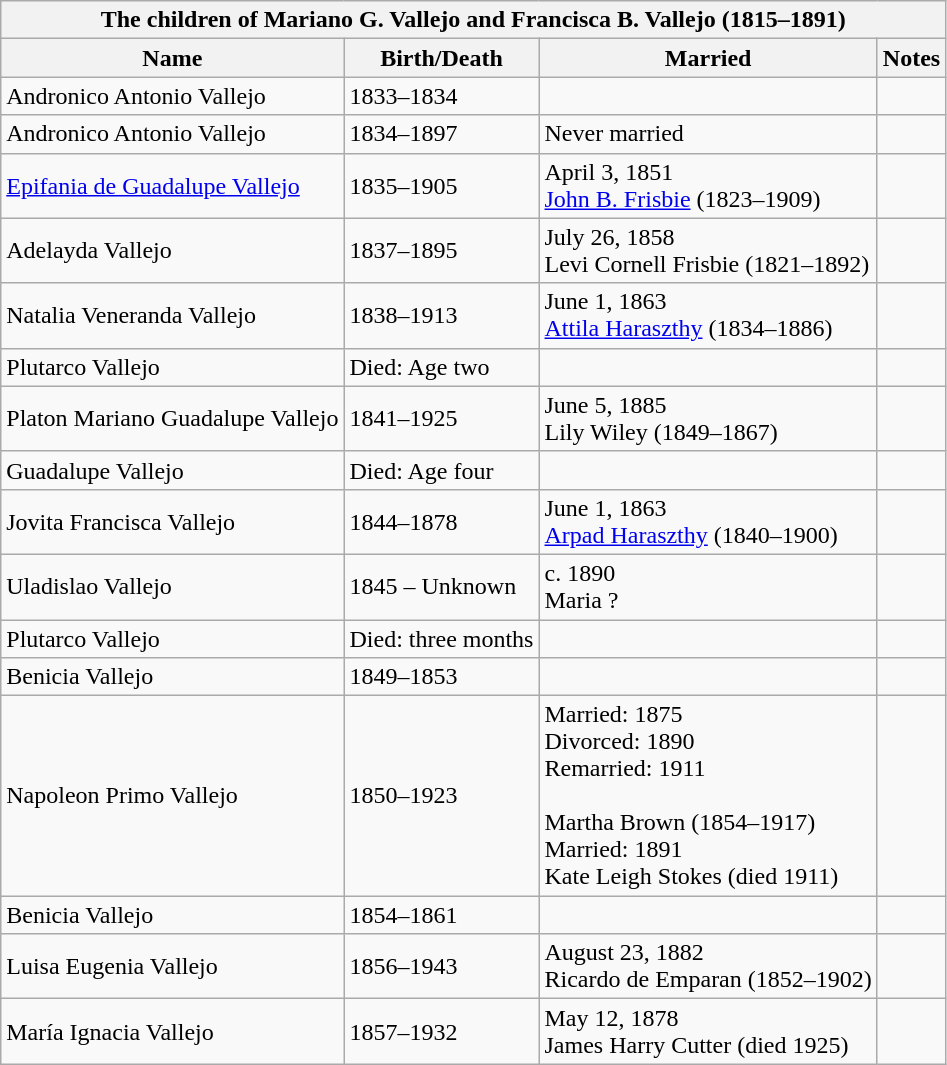<table class="wikitable">
<tr>
<th colspan="4"><strong>The children of Mariano G. Vallejo and Francisca B. Vallejo (1815–1891)</strong></th>
</tr>
<tr>
<th>Name</th>
<th>Birth/Death</th>
<th>Married</th>
<th>Notes</th>
</tr>
<tr>
<td>Andronico Antonio Vallejo</td>
<td>1833–1834</td>
<td></td>
<td></td>
</tr>
<tr>
<td>Andronico Antonio Vallejo</td>
<td>1834–1897</td>
<td>Never married</td>
<td></td>
</tr>
<tr>
<td><a href='#'>Epifania de Guadalupe Vallejo</a></td>
<td>1835–1905</td>
<td>April 3, 1851<br> <a href='#'>John B. Frisbie</a> (1823–1909) </td>
<td></td>
</tr>
<tr>
<td>Adelayda Vallejo</td>
<td>1837–1895</td>
<td>July 26, 1858<br>Levi Cornell Frisbie (1821–1892)</td>
<td></td>
</tr>
<tr>
<td>Natalia Veneranda Vallejo</td>
<td>1838–1913</td>
<td>June 1, 1863<br><a href='#'>Attila Haraszthy</a> (1834–1886)</td>
<td></td>
</tr>
<tr>
<td>Plutarco Vallejo</td>
<td>Died: Age two</td>
<td></td>
<td></td>
</tr>
<tr>
<td>Platon Mariano Guadalupe Vallejo</td>
<td>1841–1925</td>
<td>June 5, 1885<br>Lily Wiley (1849–1867)</td>
<td></td>
</tr>
<tr>
<td>Guadalupe Vallejo</td>
<td>Died: Age four</td>
<td></td>
<td></td>
</tr>
<tr>
<td>Jovita Francisca Vallejo</td>
<td>1844–1878</td>
<td>June 1, 1863<br><a href='#'>Arpad Haraszthy</a> (1840–1900)</td>
<td></td>
</tr>
<tr>
<td>Uladislao Vallejo</td>
<td>1845 – Unknown</td>
<td>c. 1890<br> Maria ?</td>
<td></td>
</tr>
<tr>
<td>Plutarco Vallejo</td>
<td>Died: three months</td>
<td></td>
<td></td>
</tr>
<tr>
<td>Benicia Vallejo</td>
<td>1849–1853</td>
<td></td>
<td></td>
</tr>
<tr>
<td>Napoleon Primo Vallejo</td>
<td>1850–1923</td>
<td>Married: 1875<br> Divorced: 1890<br>Remarried: 1911<br><br>Martha Brown (1854–1917)<br>Married: 1891<br>Kate Leigh Stokes (died 1911)</td>
<td></td>
</tr>
<tr>
<td>Benicia Vallejo</td>
<td>1854–1861</td>
<td></td>
<td></td>
</tr>
<tr>
<td>Luisa Eugenia Vallejo</td>
<td>1856–1943</td>
<td>August 23, 1882<br> Ricardo de Emparan (1852–1902)</td>
<td></td>
</tr>
<tr>
<td>María Ignacia Vallejo</td>
<td>1857–1932</td>
<td>May 12, 1878<br>James Harry Cutter (died 1925)</td>
<td></td>
</tr>
</table>
